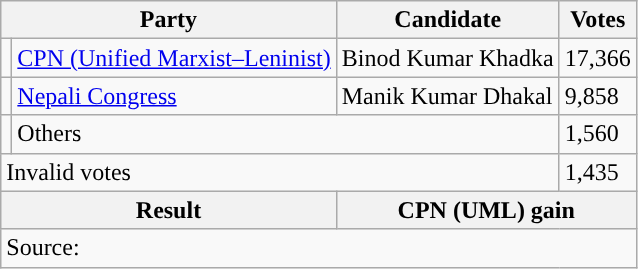<table class="wikitable">
<tr>
<th colspan="2">Party</th>
<th>Candidate</th>
<th>Votes</th>
</tr>
<tr>
<td style="background-color:"></td>
<td><a href='#'>CPN (Unified Marxist–Leninist)</a></td>
<td>Binod Kumar Khadka</td>
<td>17,366</td>
</tr>
<tr>
<td style="background-color:"></td>
<td><a href='#'>Nepali Congress</a></td>
<td>Manik Kumar Dhakal</td>
<td>9,858</td>
</tr>
<tr>
<td></td>
<td colspan="2">Others</td>
<td>1,560</td>
</tr>
<tr>
<td colspan="3">Invalid votes</td>
<td>1,435</td>
</tr>
<tr>
<th colspan="2">Result</th>
<th colspan="2">CPN (UML) gain</th>
</tr>
<tr>
<td colspan="4">Source: </td>
</tr>
</table>
